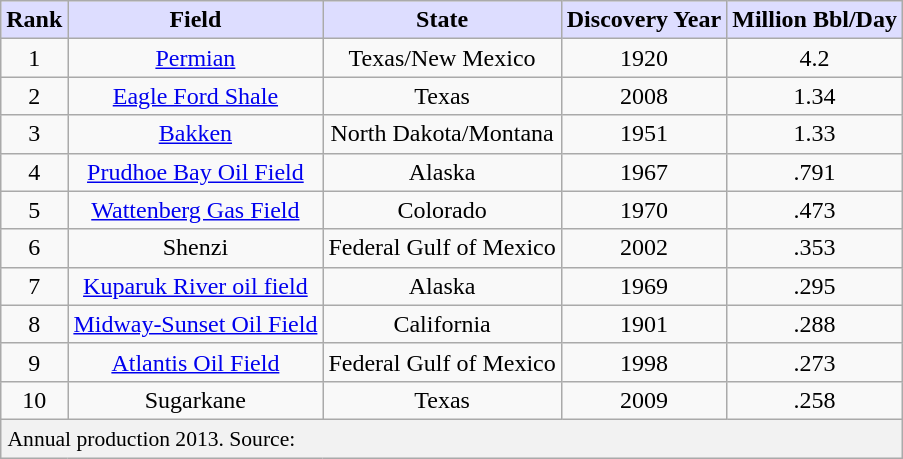<table class="wikitable sortable sortable" style="text-align:center">
<tr>
<th style="background:#DDDDFF;">Rank</th>
<th style="background:#DDDDFF;">Field</th>
<th style="background:#DDDDFF;">State</th>
<th style="background:#DDDDFF;">Discovery Year</th>
<th style="background:#DDDDFF;">Million Bbl/Day</th>
</tr>
<tr>
<td>1</td>
<td><a href='#'>Permian</a></td>
<td>Texas/New Mexico</td>
<td>1920</td>
<td>4.2</td>
</tr>
<tr>
<td>2</td>
<td><a href='#'>Eagle Ford Shale</a></td>
<td>Texas</td>
<td>2008</td>
<td>1.34</td>
</tr>
<tr>
<td>3</td>
<td><a href='#'>Bakken</a></td>
<td>North Dakota/Montana</td>
<td>1951</td>
<td>1.33</td>
</tr>
<tr>
<td>4</td>
<td><a href='#'>Prudhoe Bay Oil Field</a></td>
<td>Alaska</td>
<td>1967</td>
<td>.791</td>
</tr>
<tr>
<td>5</td>
<td><a href='#'>Wattenberg Gas Field</a></td>
<td>Colorado</td>
<td>1970</td>
<td>.473</td>
</tr>
<tr>
<td>6</td>
<td>Shenzi</td>
<td>Federal Gulf of Mexico</td>
<td>2002</td>
<td>.353</td>
</tr>
<tr>
<td>7</td>
<td><a href='#'>Kuparuk River oil field</a></td>
<td>Alaska</td>
<td>1969</td>
<td>.295</td>
</tr>
<tr>
<td>8</td>
<td><a href='#'>Midway-Sunset Oil Field</a></td>
<td>California</td>
<td>1901</td>
<td>.288</td>
</tr>
<tr>
<td>9</td>
<td><a href='#'>Atlantis Oil Field</a></td>
<td>Federal Gulf of Mexico</td>
<td>1998</td>
<td>.273</td>
</tr>
<tr>
<td>10</td>
<td>Sugarkane</td>
<td>Texas</td>
<td>2009</td>
<td>.258</td>
</tr>
<tr>
<th colspan=5 style="font-weight: normal; font-size: 0.9em; text-align: left; padding: 4px;">Annual production 2013. Source:</th>
</tr>
</table>
